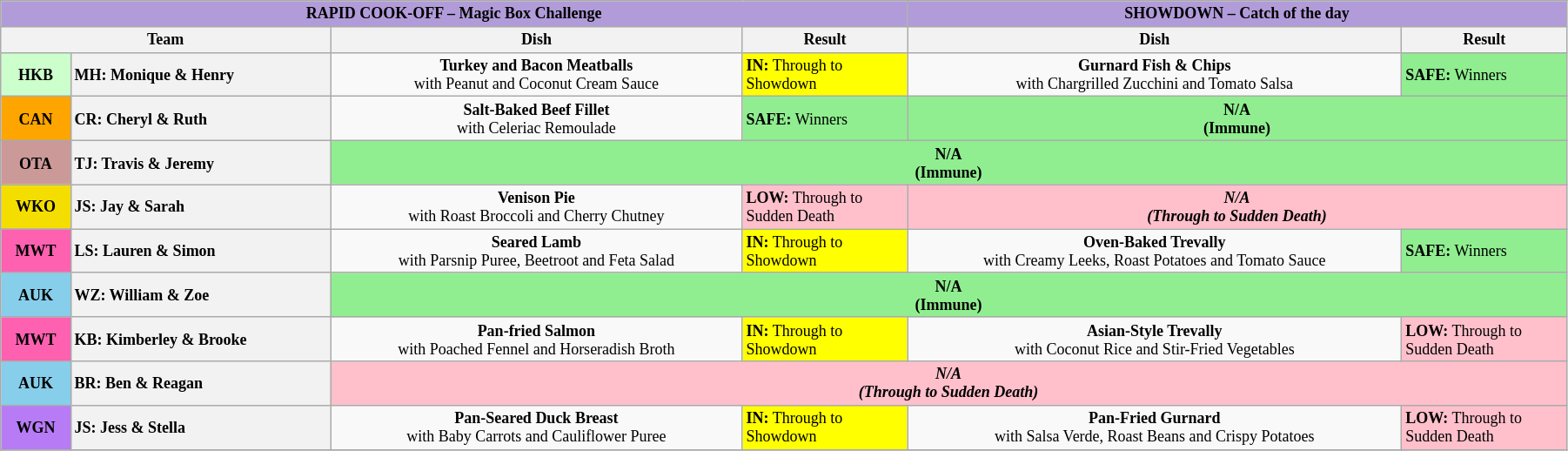<table class="wikitable" style="text-align: center; font-size: 9pt; line-height:14px; width:95%">
<tr>
<th colspan="4" style="background:#b19cd9; ">RAPID COOK-OFF – Magic Box Challenge</th>
<th colspan="2" style="background:#b19cd9; ">SHOWDOWN – Catch of the day</th>
</tr>
<tr>
<th colspan="2" style="width: 20%;">Team</th>
<th style="width:25%;">Dish</th>
<th style="width:10%;">Result</th>
<th style="width:30%;">Dish</th>
<th style="width:10%;">Result</th>
</tr>
<tr>
<td scope="row" align="center" style="background:#CCFFCC; "><strong>HKB</strong></td>
<th scope="row" style="text-align:left;">MH: Monique & Henry</th>
<td style="text-align:center;"><strong>Turkey and Bacon Meatballs</strong><br>with Peanut and Coconut Cream Sauce</td>
<td scope="row" style="text-align:left;" bgcolor="yellow"><strong>IN:</strong> Through to Showdown</td>
<td><strong>Gurnard Fish & Chips</strong><br>with Chargrilled Zucchini and Tomato Salsa</td>
<td scope="row" style="text-align:left;" bgcolor="lightgreen"><strong>SAFE:</strong> Winners</td>
</tr>
<tr>
<td scope="row" align="center" style="background:orange; "><strong>CAN</strong></td>
<th scope="row" style="text-align:left;">CR: Cheryl & Ruth</th>
<td><strong>Salt-Baked Beef Fillet</strong> <br>with Celeriac Remoulade</td>
<td scope="row" style="text-align:left;" bgcolor="lightgreen"><strong>SAFE:</strong> Winners</td>
<td colspan="2" bgcolor="lightgreen"><strong>N/A<br>(Immune)</strong></td>
</tr>
<tr>
<td scope="row" align="center" style="background-color:#CC9999; "><strong>OTA</strong></td>
<th scope="row" style="text-align:left;">TJ: Travis & Jeremy</th>
<td colspan="4" bgcolor="lightgreen"><strong>N/A<br>(Immune)</strong></td>
</tr>
<tr>
<td scope="row" align="center" style="background:#F4DE00; "><strong>WKO</strong></td>
<th scope="row" style="text-align:left;">JS: Jay & Sarah</th>
<td><strong>Venison Pie</strong><br>with Roast Broccoli and Cherry Chutney</td>
<td scope="row" style="text-align:left;" bgcolor="pink"><strong>LOW:</strong> Through to Sudden Death</td>
<td colspan="2" bgcolor="pink"><strong><em>N/A<br>(Through to Sudden Death)</em></strong></td>
</tr>
<tr>
<td scope="row" align="center" style="background:#FF61B1; "><strong>MWT</strong></td>
<th scope="row" style="text-align:left;">LS: Lauren & Simon</th>
<td><strong>Seared Lamb</strong><br>with Parsnip Puree, Beetroot and Feta Salad</td>
<td scope="row" style="text-align:left;" bgcolor="yellow"><strong>IN:</strong> Through to Showdown</td>
<td><strong>Oven-Baked Trevally</strong><br>with Creamy Leeks, Roast Potatoes and Tomato Sauce</td>
<td scope="row" style="text-align:left;" bgcolor="lightgreen"><strong>SAFE:</strong> Winners</td>
</tr>
<tr>
<td scope="row" align="center" style="background-color:skyblue; "><strong>AUK</strong></td>
<th scope="row" style="text-align:left;">WZ: William & Zoe</th>
<td colspan="4" bgcolor="lightgreen"><strong>N/A<br>(Immune)</strong></td>
</tr>
<tr>
<td scope="row" align="center" style="background:#FF61B1; "><strong>MWT</strong></td>
<th scope="row" style="text-align:left;">KB: Kimberley & Brooke</th>
<td><strong>Pan-fried Salmon</strong> <br> with Poached Fennel and Horseradish Broth</td>
<td scope="row" style="text-align:left;" bgcolor="yellow"><strong>IN:</strong> Through to Showdown</td>
<td><strong>Asian-Style Trevally<br></strong>with Coconut Rice and Stir-Fried Vegetables</td>
<td scope="row" style="text-align:left;" bgcolor="pink"><strong>LOW:</strong> Through to Sudden Death</td>
</tr>
<tr>
<td scope="row" align="center" style="background-color:skyblue; "><strong>AUK</strong></td>
<th scope="row" style="text-align:left;">BR: Ben & Reagan</th>
<td colspan="4" bgcolor="pink"><strong><em>N/A<br>(Through to Sudden Death)</em></strong></td>
</tr>
<tr>
<td scope="row" align="center" style="background:#B87BF6; "><strong>WGN</strong></td>
<th scope="row" style="text-align:left;">JS: Jess & Stella</th>
<td><strong>Pan-Seared Duck Breast</strong><br>with Baby Carrots and Cauliflower Puree</td>
<td scope="row" style="text-align:left;" bgcolor="yellow"><strong>IN:</strong> Through to Showdown</td>
<td><strong>Pan-Fried Gurnard</strong><br>with Salsa Verde, Roast Beans and Crispy Potatoes</td>
<td scope="row" style="text-align:left;" bgcolor="pink"><strong>LOW:</strong> Through to Sudden Death</td>
</tr>
<tr>
</tr>
</table>
